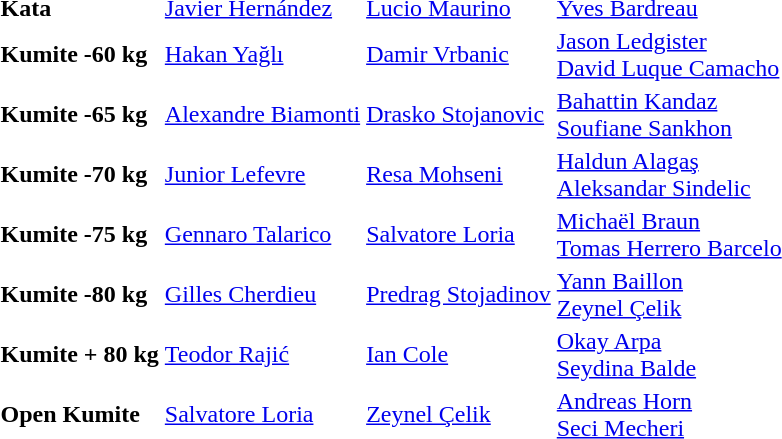<table>
<tr>
<td><strong>Kata</strong></td>
<td> <a href='#'>Javier Hernández</a></td>
<td> <a href='#'>Lucio Maurino</a></td>
<td> <a href='#'>Yves Bardreau</a></td>
</tr>
<tr>
<td><strong>Kumite -60 kg</strong></td>
<td> <a href='#'>Hakan Yağlı</a></td>
<td> <a href='#'>Damir Vrbanic</a></td>
<td> <a href='#'>Jason Ledgister</a> <br>  <a href='#'>David Luque Camacho</a></td>
</tr>
<tr>
<td><strong>Kumite -65 kg</strong></td>
<td> <a href='#'>Alexandre Biamonti</a></td>
<td> <a href='#'>Drasko Stojanovic</a></td>
<td> <a href='#'>Bahattin Kandaz</a> <br>  <a href='#'>Soufiane Sankhon</a></td>
</tr>
<tr>
<td><strong>Kumite -70 kg</strong></td>
<td> <a href='#'>Junior Lefevre</a></td>
<td> <a href='#'>Resa Mohseni</a></td>
<td> <a href='#'>Haldun Alagaş</a> <br>  <a href='#'>Aleksandar Sindelic</a></td>
</tr>
<tr>
<td><strong>Kumite -75 kg</strong></td>
<td> <a href='#'>Gennaro Talarico</a></td>
<td> <a href='#'>Salvatore Loria</a></td>
<td> <a href='#'>Michaël Braun</a> <br>  <a href='#'>Tomas Herrero Barcelo</a></td>
</tr>
<tr>
<td><strong>Kumite -80 kg</strong></td>
<td> <a href='#'>Gilles Cherdieu</a></td>
<td> <a href='#'>Predrag Stojadinov</a></td>
<td> <a href='#'>Yann Baillon</a> <br>  <a href='#'>Zeynel Çelik</a></td>
</tr>
<tr>
<td><strong>Kumite + 80 kg</strong></td>
<td> <a href='#'>Teodor Rajić</a></td>
<td> <a href='#'>Ian Cole</a></td>
<td> <a href='#'>Okay Arpa</a> <br>  <a href='#'>Seydina Balde</a></td>
</tr>
<tr>
<td><strong>Open Kumite</strong></td>
<td> <a href='#'>Salvatore Loria</a></td>
<td> <a href='#'>Zeynel Çelik</a></td>
<td> <a href='#'>Andreas Horn</a> <br>  <a href='#'>Seci Mecheri</a></td>
</tr>
<tr>
</tr>
</table>
